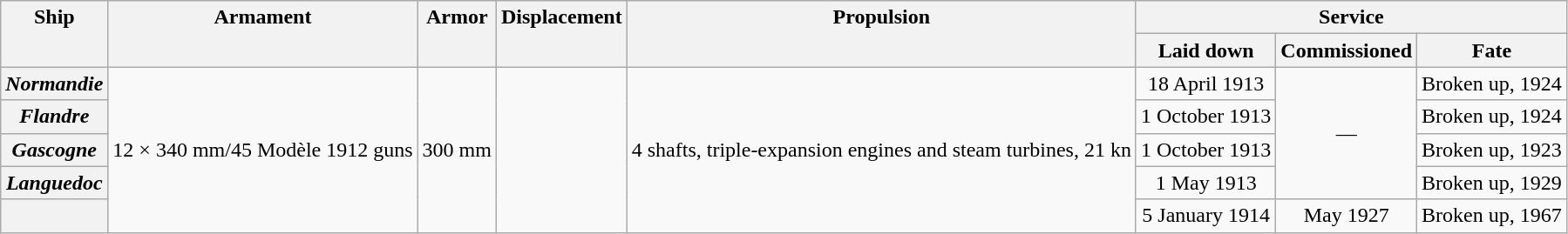<table class="wikitable plainrowheaders" style="text-align: center;">
<tr valign="top">
<th scope="col" rowspan="2">Ship</th>
<th scope="col" rowspan="2">Armament</th>
<th scope="col" rowspan="2">Armor</th>
<th scope="col" rowspan="2">Displacement</th>
<th scope="col" rowspan="2">Propulsion</th>
<th scope="col" colspan="3">Service</th>
</tr>
<tr valign="top">
<th scope="col">Laid down</th>
<th scope="col">Commissioned</th>
<th scope="col">Fate</th>
</tr>
<tr valign="center">
<th scope="row"><em>Normandie</em></th>
<td rowspan="5">12 × 340 mm/45 Modèle 1912 guns</td>
<td rowspan="5">300 mm</td>
<td rowspan="5"></td>
<td rowspan="5">4 shafts, triple-expansion engines and steam turbines, 21 kn</td>
<td>18 April 1913</td>
<td rowspan="4">—</td>
<td>Broken up, 1924</td>
</tr>
<tr valign="center">
<th scope="row"><em>Flandre</em></th>
<td>1 October 1913</td>
<td>Broken up, 1924</td>
</tr>
<tr valign="center">
<th scope="row"><em>Gascogne</em></th>
<td>1 October 1913</td>
<td>Broken up, 1923</td>
</tr>
<tr valign="center">
<th scope="row"><em>Languedoc</em></th>
<td>1 May 1913</td>
<td>Broken up, 1929</td>
</tr>
<tr valign="center">
<th scope="row"></th>
<td>5 January 1914</td>
<td>May 1927</td>
<td>Broken up, 1967</td>
</tr>
</table>
